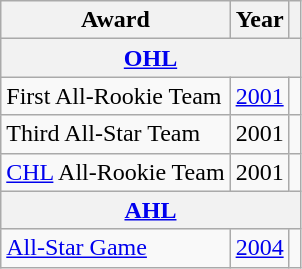<table class="wikitable">
<tr>
<th>Award</th>
<th>Year</th>
<th></th>
</tr>
<tr>
<th colspan="3"><a href='#'>OHL</a></th>
</tr>
<tr>
<td>First All-Rookie Team</td>
<td><a href='#'>2001</a></td>
<td></td>
</tr>
<tr>
<td>Third All-Star Team</td>
<td>2001</td>
<td></td>
</tr>
<tr>
<td><a href='#'>CHL</a> All-Rookie Team</td>
<td>2001</td>
<td></td>
</tr>
<tr>
<th colspan="3"><a href='#'>AHL</a></th>
</tr>
<tr>
<td><a href='#'>All-Star Game</a></td>
<td><a href='#'>2004</a></td>
<td></td>
</tr>
</table>
